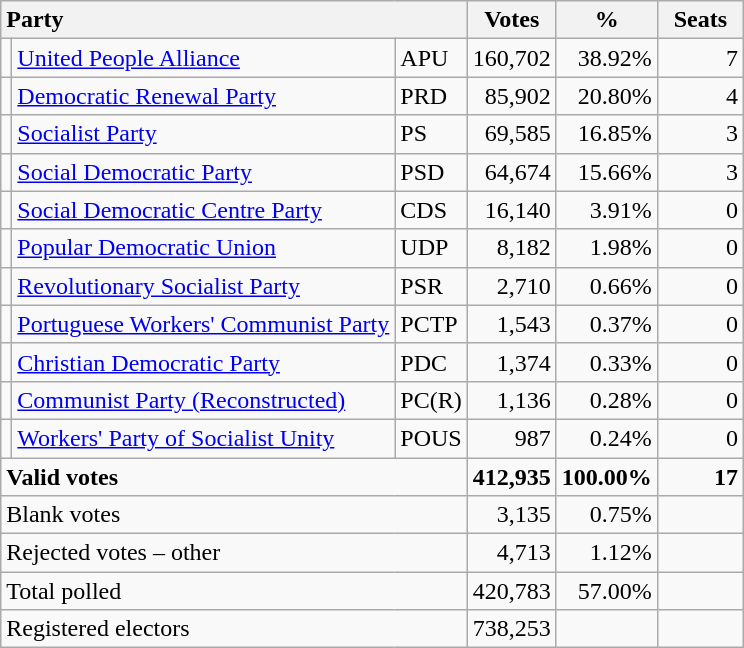<table class="wikitable" border="1" style="text-align:right;">
<tr>
<th style="text-align:left;" colspan=3>Party</th>
<th align=center width="50">Votes</th>
<th align=center width="50">%</th>
<th align=center width="50">Seats</th>
</tr>
<tr>
<td></td>
<td align=left><a href='#'>United People Alliance</a></td>
<td align=left>APU</td>
<td>160,702</td>
<td>38.92%</td>
<td>7</td>
</tr>
<tr>
<td></td>
<td align=left><a href='#'>Democratic Renewal Party</a></td>
<td align=left>PRD</td>
<td>85,902</td>
<td>20.80%</td>
<td>4</td>
</tr>
<tr>
<td></td>
<td align=left><a href='#'>Socialist Party</a></td>
<td align=left>PS</td>
<td>69,585</td>
<td>16.85%</td>
<td>3</td>
</tr>
<tr>
<td></td>
<td align=left><a href='#'>Social Democratic Party</a></td>
<td align=left>PSD</td>
<td>64,674</td>
<td>15.66%</td>
<td>3</td>
</tr>
<tr>
<td></td>
<td align=left style="white-space: nowrap;"><a href='#'>Social Democratic Centre Party</a></td>
<td align=left>CDS</td>
<td>16,140</td>
<td>3.91%</td>
<td>0</td>
</tr>
<tr>
<td></td>
<td align=left><a href='#'>Popular Democratic Union</a></td>
<td align=left>UDP</td>
<td>8,182</td>
<td>1.98%</td>
<td>0</td>
</tr>
<tr>
<td></td>
<td align=left><a href='#'>Revolutionary Socialist Party</a></td>
<td align=left>PSR</td>
<td>2,710</td>
<td>0.66%</td>
<td>0</td>
</tr>
<tr>
<td></td>
<td align=left><a href='#'>Portuguese Workers' Communist Party</a></td>
<td align=left>PCTP</td>
<td>1,543</td>
<td>0.37%</td>
<td>0</td>
</tr>
<tr>
<td></td>
<td align=left style="white-space: nowrap;"><a href='#'>Christian Democratic Party</a></td>
<td align=left>PDC</td>
<td>1,374</td>
<td>0.33%</td>
<td>0</td>
</tr>
<tr>
<td></td>
<td align=left><a href='#'>Communist Party (Reconstructed)</a></td>
<td align=left>PC(R)</td>
<td>1,136</td>
<td>0.28%</td>
<td>0</td>
</tr>
<tr>
<td></td>
<td align=left><a href='#'>Workers' Party of Socialist Unity</a></td>
<td align=left>POUS</td>
<td>987</td>
<td>0.24%</td>
<td>0</td>
</tr>
<tr style="font-weight:bold">
<td align=left colspan=3>Valid votes</td>
<td>412,935</td>
<td>100.00%</td>
<td>17</td>
</tr>
<tr>
<td align=left colspan=3>Blank votes</td>
<td>3,135</td>
<td>0.75%</td>
<td></td>
</tr>
<tr>
<td align=left colspan=3>Rejected votes – other</td>
<td>4,713</td>
<td>1.12%</td>
<td></td>
</tr>
<tr>
<td align=left colspan=3>Total polled</td>
<td>420,783</td>
<td>57.00%</td>
<td></td>
</tr>
<tr>
<td align=left colspan=3>Registered electors</td>
<td>738,253</td>
<td></td>
<td></td>
</tr>
</table>
